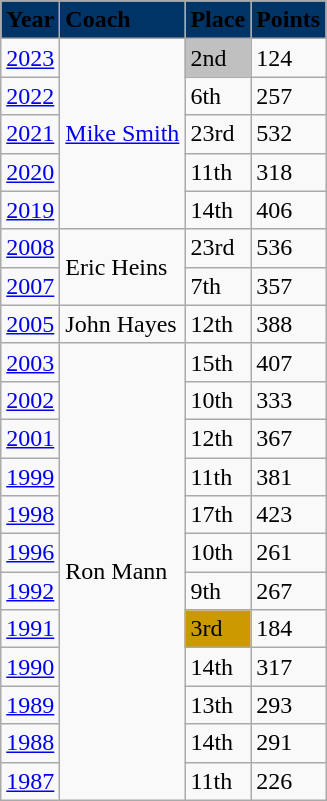<table class="wikitable sortable">
<tr>
<td bgcolor="#003466"><span><strong>Year</strong></span></td>
<td bgcolor="#003466"><span><strong>Coach</strong></span></td>
<td bgcolor="#003466"><span><strong>Place</strong></span></td>
<td bgcolor="#003466"><span><strong>Points</strong></span></td>
</tr>
<tr>
<td><a href='#'>2023</a></td>
<td rowspan="5"><a href='#'>Mike Smith</a></td>
<td bgcolor="silver">2nd</td>
<td>124</td>
</tr>
<tr>
<td><a href='#'>2022</a></td>
<td>6th</td>
<td>257</td>
</tr>
<tr>
<td><a href='#'>2021</a></td>
<td>23rd</td>
<td>532</td>
</tr>
<tr>
<td><a href='#'>2020</a></td>
<td>11th</td>
<td>318</td>
</tr>
<tr>
<td><a href='#'>2019</a></td>
<td>14th</td>
<td>406</td>
</tr>
<tr>
<td><a href='#'>2008</a></td>
<td rowspan="2">Eric Heins</td>
<td>23rd</td>
<td>536</td>
</tr>
<tr>
<td><a href='#'>2007</a></td>
<td>7th</td>
<td>357</td>
</tr>
<tr>
<td><a href='#'>2005</a></td>
<td>John Hayes</td>
<td>12th</td>
<td>388</td>
</tr>
<tr>
<td><a href='#'>2003</a></td>
<td rowspan="12">Ron Mann</td>
<td>15th</td>
<td>407</td>
</tr>
<tr>
<td><a href='#'>2002</a></td>
<td>10th</td>
<td>333</td>
</tr>
<tr>
<td><a href='#'>2001</a></td>
<td>12th</td>
<td>367</td>
</tr>
<tr>
<td><a href='#'>1999</a></td>
<td>11th</td>
<td>381</td>
</tr>
<tr>
<td><a href='#'>1998</a></td>
<td>17th</td>
<td>423</td>
</tr>
<tr>
<td><a href='#'>1996</a></td>
<td>10th</td>
<td>261</td>
</tr>
<tr>
<td><a href='#'>1992</a></td>
<td>9th</td>
<td>267</td>
</tr>
<tr>
<td><a href='#'>1991</a></td>
<td bgcolor="cc9900">3rd</td>
<td>184</td>
</tr>
<tr>
<td><a href='#'>1990</a></td>
<td>14th</td>
<td>317</td>
</tr>
<tr>
<td><a href='#'>1989</a></td>
<td>13th</td>
<td>293</td>
</tr>
<tr>
<td><a href='#'>1988</a></td>
<td>14th</td>
<td>291</td>
</tr>
<tr>
<td><a href='#'>1987</a></td>
<td>11th</td>
<td>226</td>
</tr>
</table>
